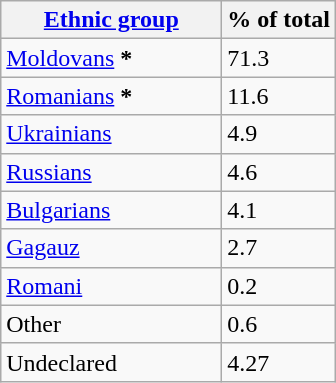<table class="wikitable sortable">
<tr>
<th style="width:140px;"><a href='#'>Ethnic group</a></th>
<th>% of total</th>
</tr>
<tr>
<td><a href='#'>Moldovans</a> <strong>*</strong></td>
<td>71.3</td>
</tr>
<tr>
<td><a href='#'>Romanians</a> <strong>*</strong></td>
<td>11.6</td>
</tr>
<tr>
<td><a href='#'>Ukrainians</a></td>
<td>4.9</td>
</tr>
<tr>
<td><a href='#'>Russians</a></td>
<td>4.6</td>
</tr>
<tr>
<td><a href='#'>Bulgarians</a></td>
<td>4.1</td>
</tr>
<tr>
<td><a href='#'>Gagauz</a></td>
<td>2.7</td>
</tr>
<tr>
<td><a href='#'>Romani</a></td>
<td>0.2</td>
</tr>
<tr>
<td>Other</td>
<td>0.6</td>
</tr>
<tr>
<td>Undeclared</td>
<td>4.27</td>
</tr>
</table>
